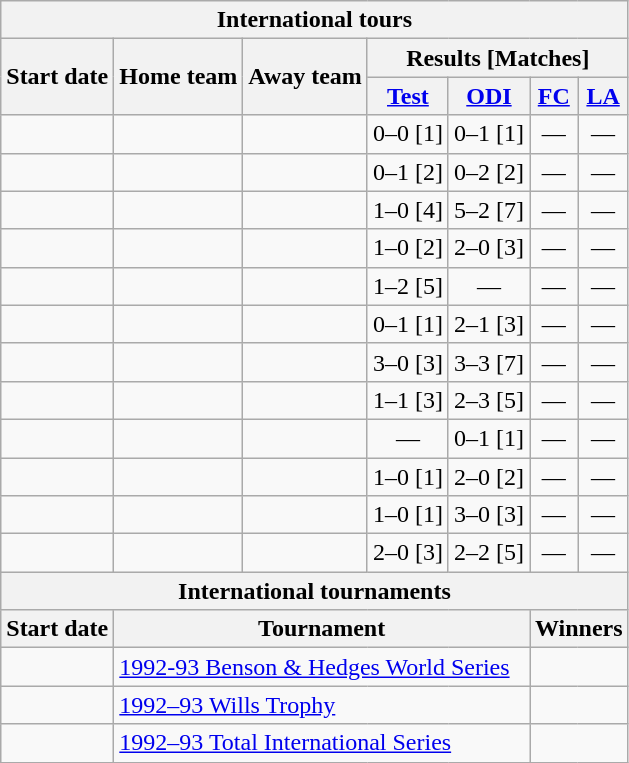<table class="wikitable">
<tr>
<th colspan="7">International tours</th>
</tr>
<tr>
<th rowspan="2">Start date</th>
<th rowspan="2">Home team</th>
<th rowspan="2">Away team</th>
<th colspan="4">Results [Matches]</th>
</tr>
<tr>
<th><a href='#'>Test</a></th>
<th><a href='#'>ODI</a></th>
<th><a href='#'>FC</a></th>
<th><a href='#'>LA</a></th>
</tr>
<tr>
<td><a href='#'></a></td>
<td></td>
<td></td>
<td>0–0 [1]</td>
<td>0–1 [1]</td>
<td ; style="text-align:center">—</td>
<td ; style="text-align:center">—</td>
</tr>
<tr>
<td><a href='#'></a></td>
<td></td>
<td></td>
<td>0–1 [2]</td>
<td>0–2 [2]</td>
<td ; style="text-align:center">—</td>
<td ; style="text-align:center">—</td>
</tr>
<tr>
<td><a href='#'></a></td>
<td></td>
<td></td>
<td>1–0 [4]</td>
<td>5–2 [7]</td>
<td ; style="text-align:center">—</td>
<td ; style="text-align:center">—</td>
</tr>
<tr>
<td><a href='#'></a></td>
<td></td>
<td></td>
<td>1–0 [2]</td>
<td>2–0 [3]</td>
<td ; style="text-align:center">—</td>
<td ; style="text-align:center">—</td>
</tr>
<tr>
<td><a href='#'></a></td>
<td></td>
<td></td>
<td>1–2 [5]</td>
<td ; style="text-align:center">—</td>
<td ; style="text-align:center">—</td>
<td ; style="text-align:center">—</td>
</tr>
<tr>
<td><a href='#'></a></td>
<td></td>
<td></td>
<td>0–1 [1]</td>
<td>2–1 [3]</td>
<td ; style="text-align:center">—</td>
<td ; style="text-align:center">—</td>
</tr>
<tr>
<td><a href='#'></a></td>
<td></td>
<td></td>
<td>3–0 [3]</td>
<td>3–3 [7]</td>
<td ; style="text-align:center">—</td>
<td ; style="text-align:center">—</td>
</tr>
<tr>
<td><a href='#'></a></td>
<td></td>
<td></td>
<td>1–1 [3]</td>
<td>2–3 [5]</td>
<td ; style="text-align:center">—</td>
<td ; style="text-align:center">—</td>
</tr>
<tr>
<td><a href='#'></a></td>
<td></td>
<td></td>
<td ; style="text-align:center">—</td>
<td>0–1 [1]</td>
<td ; style="text-align:center">—</td>
<td ; style="text-align:center">—</td>
</tr>
<tr>
<td><a href='#'></a></td>
<td></td>
<td></td>
<td>1–0 [1]</td>
<td>2–0 [2]</td>
<td ; style="text-align:center">—</td>
<td ; style="text-align:center">—</td>
</tr>
<tr>
<td><a href='#'></a></td>
<td></td>
<td></td>
<td>1–0 [1]</td>
<td>3–0 [3]</td>
<td ; style="text-align:center">—</td>
<td ; style="text-align:center">—</td>
</tr>
<tr>
<td><a href='#'></a></td>
<td></td>
<td></td>
<td>2–0 [3]</td>
<td>2–2 [5]</td>
<td ; style="text-align:center">—</td>
<td ; style="text-align:center">—</td>
</tr>
<tr>
<th colspan="7">International tournaments</th>
</tr>
<tr>
<th>Start date</th>
<th colspan="4">Tournament</th>
<th colspan="2">Winners</th>
</tr>
<tr>
<td><a href='#'></a></td>
<td colspan="4"> <a href='#'>1992-93 Benson & Hedges World Series</a></td>
<td colspan="2"></td>
</tr>
<tr>
<td><a href='#'></a></td>
<td colspan="4"> <a href='#'>1992–93 Wills Trophy</a></td>
<td colspan="2"></td>
</tr>
<tr>
<td><a href='#'></a></td>
<td colspan="4"> <a href='#'>1992–93 Total International Series</a></td>
<td colspan="2"></td>
</tr>
</table>
